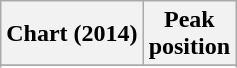<table class="wikitable sortable plainrowheaders">
<tr>
<th scope="col">Chart (2014)</th>
<th scope="col">Peak<br>position</th>
</tr>
<tr>
</tr>
<tr>
</tr>
<tr>
</tr>
<tr>
</tr>
</table>
